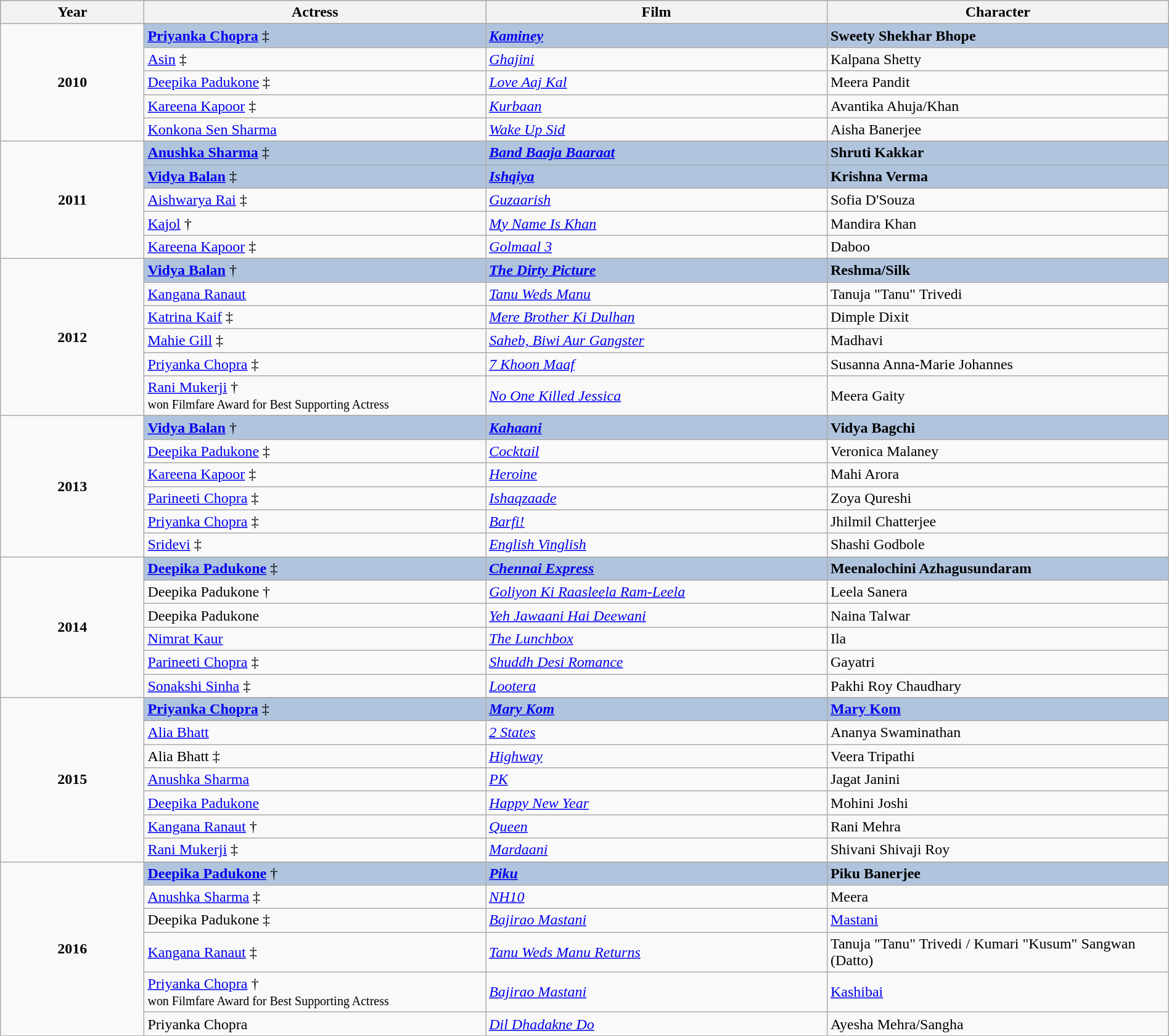<table class="wikitable" style="width:100%">
<tr bgcolor="#bebebe">
<th width="8%">Year</th>
<th width="19%">Actress</th>
<th width="19%">Film</th>
<th width="19%">Character</th>
</tr>
<tr>
<td rowspan=6 style="text-align:center"><strong>2010</strong></td>
</tr>
<tr style="background:#B0C4DE;">
<td><strong><a href='#'>Priyanka Chopra</a></strong> ‡</td>
<td><strong><em><a href='#'>Kaminey</a></em></strong></td>
<td><strong>Sweety Shekhar Bhope</strong></td>
</tr>
<tr>
<td><a href='#'>Asin</a> ‡</td>
<td><em><a href='#'>Ghajini</a></em></td>
<td>Kalpana Shetty</td>
</tr>
<tr>
<td><a href='#'>Deepika Padukone</a> ‡</td>
<td><em><a href='#'>Love Aaj Kal</a></em></td>
<td>Meera Pandit</td>
</tr>
<tr>
<td><a href='#'>Kareena Kapoor</a> ‡</td>
<td><em><a href='#'>Kurbaan</a></em></td>
<td>Avantika Ahuja/Khan</td>
</tr>
<tr>
<td><a href='#'>Konkona Sen Sharma</a></td>
<td><em><a href='#'>Wake Up Sid</a></em></td>
<td>Aisha Banerjee</td>
</tr>
<tr>
<td rowspan=6 style="text-align:center"><strong>2011</strong></td>
</tr>
<tr style="background:#B0C4DE;">
<td><strong><a href='#'>Anushka Sharma</a></strong> ‡</td>
<td><strong><em><a href='#'>Band Baaja Baaraat</a></em></strong></td>
<td><strong>Shruti Kakkar</strong></td>
</tr>
<tr style="background:#B0C4DE;">
<td><strong><a href='#'>Vidya Balan</a></strong> ‡</td>
<td><strong><em><a href='#'>Ishqiya</a></em></strong></td>
<td><strong>Krishna Verma</strong></td>
</tr>
<tr>
<td><a href='#'>Aishwarya Rai</a> ‡</td>
<td><em><a href='#'>Guzaarish</a></em></td>
<td>Sofia D'Souza</td>
</tr>
<tr>
<td><a href='#'>Kajol</a> †</td>
<td><em><a href='#'>My Name Is Khan</a></em></td>
<td>Mandira Khan</td>
</tr>
<tr>
<td><a href='#'>Kareena Kapoor</a> ‡</td>
<td><em><a href='#'>Golmaal 3</a></em></td>
<td>Daboo</td>
</tr>
<tr>
<td rowspan=7 style="text-align:center"><strong>2012</strong></td>
</tr>
<tr style="background:#B0C4DE;">
<td><strong><a href='#'>Vidya Balan</a></strong> †</td>
<td><strong><em><a href='#'>The Dirty Picture</a></em></strong></td>
<td><strong>Reshma/Silk</strong></td>
</tr>
<tr>
<td><a href='#'>Kangana Ranaut</a></td>
<td><em><a href='#'>Tanu Weds Manu</a></em></td>
<td>Tanuja "Tanu" Trivedi</td>
</tr>
<tr>
<td><a href='#'>Katrina Kaif</a> ‡</td>
<td><em><a href='#'>Mere Brother Ki Dulhan</a></em></td>
<td>Dimple Dixit</td>
</tr>
<tr>
<td><a href='#'>Mahie Gill</a> ‡</td>
<td><em><a href='#'>Saheb, Biwi Aur Gangster</a></em></td>
<td>Madhavi</td>
</tr>
<tr>
<td><a href='#'>Priyanka Chopra</a> ‡</td>
<td><em><a href='#'>7 Khoon Maaf</a></em></td>
<td>Susanna Anna-Marie Johannes</td>
</tr>
<tr>
<td><a href='#'>Rani Mukerji</a> † <br><small>won Filmfare Award for Best Supporting Actress</small></td>
<td><em><a href='#'>No One Killed Jessica</a></em></td>
<td>Meera Gaity</td>
</tr>
<tr>
<td rowspan=7 style="text-align:center"><strong>2013</strong></td>
</tr>
<tr style="background:#B0C4DE;">
<td><strong><a href='#'>Vidya Balan</a></strong> †</td>
<td><strong><em><a href='#'>Kahaani</a></em></strong></td>
<td><strong>Vidya Bagchi</strong></td>
</tr>
<tr>
<td><a href='#'>Deepika Padukone</a> ‡</td>
<td><em><a href='#'>Cocktail</a></em></td>
<td>Veronica Malaney</td>
</tr>
<tr>
<td><a href='#'>Kareena Kapoor</a> ‡</td>
<td><em><a href='#'>Heroine</a></em></td>
<td>Mahi Arora</td>
</tr>
<tr>
<td><a href='#'>Parineeti Chopra</a> ‡</td>
<td><em><a href='#'>Ishaqzaade</a></em></td>
<td>Zoya Qureshi</td>
</tr>
<tr>
<td><a href='#'>Priyanka Chopra</a> ‡</td>
<td><em><a href='#'>Barfi!</a></em></td>
<td>Jhilmil Chatterjee</td>
</tr>
<tr>
<td><a href='#'>Sridevi</a> ‡</td>
<td><em><a href='#'>English Vinglish</a></em></td>
<td>Shashi Godbole</td>
</tr>
<tr>
<td rowspan=7 style="text-align:center"><strong>2014</strong></td>
</tr>
<tr style="background:#B0C4DE;">
<td><strong><a href='#'>Deepika Padukone</a></strong> ‡</td>
<td><strong><em><a href='#'>Chennai Express</a></em></strong></td>
<td><strong>Meenalochini Azhagusundaram</strong></td>
</tr>
<tr>
<td>Deepika Padukone †</td>
<td><em><a href='#'>Goliyon Ki Raasleela Ram-Leela</a></em></td>
<td>Leela Sanera</td>
</tr>
<tr>
<td>Deepika Padukone</td>
<td><em><a href='#'>Yeh Jawaani Hai Deewani</a></em></td>
<td>Naina Talwar</td>
</tr>
<tr>
<td><a href='#'>Nimrat Kaur</a></td>
<td><em><a href='#'>The Lunchbox</a></em></td>
<td>Ila</td>
</tr>
<tr>
<td><a href='#'>Parineeti Chopra</a> ‡</td>
<td><em><a href='#'>Shuddh Desi Romance</a></em></td>
<td>Gayatri</td>
</tr>
<tr>
<td><a href='#'>Sonakshi Sinha</a> ‡</td>
<td><em><a href='#'>Lootera</a></em></td>
<td>Pakhi Roy Chaudhary</td>
</tr>
<tr>
<td rowspan=8 style="text-align:center"><strong>2015</strong></td>
</tr>
<tr style="background:#B0C4DE;">
<td><strong><a href='#'>Priyanka Chopra</a></strong> ‡</td>
<td><strong><em><a href='#'>Mary Kom</a></em></strong></td>
<td><strong><a href='#'>Mary Kom</a></strong></td>
</tr>
<tr>
<td><a href='#'>Alia Bhatt</a></td>
<td><em><a href='#'>2 States</a></em></td>
<td>Ananya Swaminathan</td>
</tr>
<tr>
<td>Alia Bhatt ‡</td>
<td><em><a href='#'>Highway</a></em></td>
<td>Veera Tripathi</td>
</tr>
<tr>
<td><a href='#'>Anushka Sharma</a></td>
<td><em><a href='#'>PK</a></em></td>
<td>Jagat Janini</td>
</tr>
<tr>
<td><a href='#'>Deepika Padukone</a></td>
<td><em><a href='#'>Happy New Year</a></em></td>
<td>Mohini Joshi</td>
</tr>
<tr>
<td><a href='#'>Kangana Ranaut</a> †</td>
<td><em><a href='#'>Queen</a></em></td>
<td>Rani Mehra</td>
</tr>
<tr>
<td><a href='#'>Rani Mukerji</a> ‡</td>
<td><em><a href='#'>Mardaani</a></em></td>
<td>Shivani Shivaji Roy</td>
</tr>
<tr>
<td rowspan=8 style="text-align:center"><strong>2016</strong></td>
</tr>
<tr style="background:#B0C4DE;">
<td><strong><a href='#'>Deepika Padukone</a></strong> †</td>
<td><strong><em><a href='#'>Piku</a></em></strong></td>
<td><strong>Piku Banerjee</strong></td>
</tr>
<tr>
<td><a href='#'>Anushka Sharma</a> ‡</td>
<td><em><a href='#'>NH10</a></em></td>
<td>Meera</td>
</tr>
<tr>
<td>Deepika Padukone ‡</td>
<td><em><a href='#'>Bajirao Mastani</a></em></td>
<td><a href='#'>Mastani</a></td>
</tr>
<tr>
<td><a href='#'>Kangana Ranaut</a> ‡</td>
<td><em><a href='#'>Tanu Weds Manu Returns</a></em></td>
<td>Tanuja "Tanu" Trivedi / Kumari "Kusum" Sangwan (Datto)</td>
</tr>
<tr>
<td><a href='#'>Priyanka Chopra</a> †<br><small>won Filmfare Award for Best Supporting Actress</small></td>
<td><em><a href='#'>Bajirao Mastani</a></em></td>
<td><a href='#'>Kashibai</a></td>
</tr>
<tr>
<td>Priyanka Chopra</td>
<td><em><a href='#'>Dil Dhadakne Do</a></em></td>
<td>Ayesha Mehra/Sangha</td>
</tr>
<tr>
</tr>
</table>
